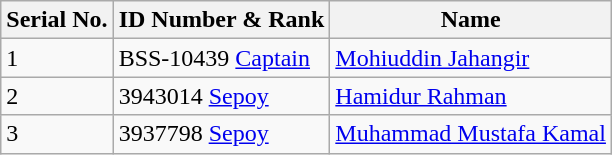<table class="wikitable">
<tr>
<th>Serial No.</th>
<th>ID Number & Rank</th>
<th>Name</th>
</tr>
<tr>
<td>1</td>
<td>BSS-10439 <a href='#'>Captain</a></td>
<td><a href='#'>Mohiuddin Jahangir</a></td>
</tr>
<tr>
<td>2</td>
<td>3943014 <a href='#'>Sepoy</a></td>
<td><a href='#'>Hamidur Rahman</a></td>
</tr>
<tr>
<td>3</td>
<td>3937798 <a href='#'>Sepoy</a></td>
<td><a href='#'>Muhammad Mustafa Kamal</a></td>
</tr>
</table>
